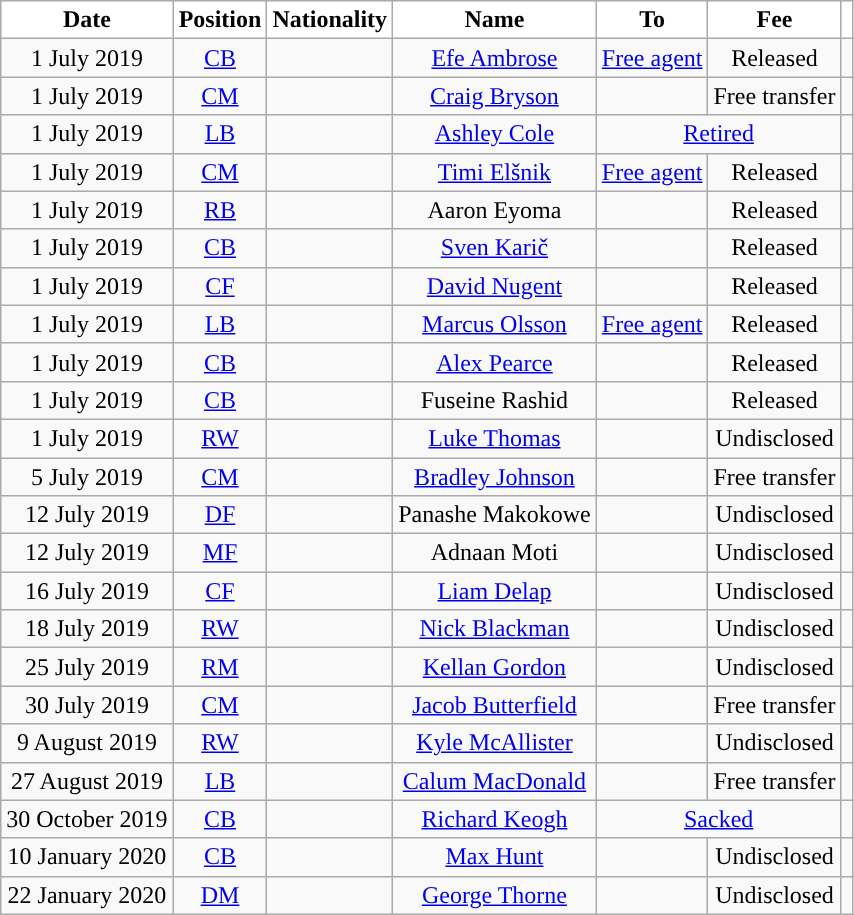<table class="wikitable" style="text-align:center;">
<tr>
<th style="color:#000000; background:#ffffff; ">Date</th>
<th style="color:#000000; background:#ffffff; ">Position</th>
<th style="color:#000000; background:#ffffff; ">Nationality</th>
<th style="color:#000000; background:#ffffff; ">Name</th>
<th style="color:#000000; background:#ffffff; ">To</th>
<th style="color:#000000; background:#ffffff; ">Fee</th>
<th style="color:#000000; background:#ffffff; "></th>
</tr>
<tr>
<td>1 July 2019</td>
<td><a href='#'>CB</a></td>
<td></td>
<td><a href='#'>Efe Ambrose</a></td>
<td><a href='#'>Free agent</a></td>
<td>Released</td>
<td></td>
</tr>
<tr>
<td>1 July 2019</td>
<td><a href='#'>CM</a></td>
<td></td>
<td><a href='#'>Craig Bryson</a></td>
<td></td>
<td>Free transfer</td>
<td></td>
</tr>
<tr>
<td>1 July 2019</td>
<td><a href='#'>LB</a></td>
<td></td>
<td><a href='#'>Ashley Cole</a></td>
<td colspan="2"><a href='#'>Retired</a></td>
<td></td>
</tr>
<tr>
<td>1 July 2019</td>
<td><a href='#'>CM</a></td>
<td></td>
<td><a href='#'>Timi Elšnik</a></td>
<td><a href='#'>Free agent</a></td>
<td>Released</td>
<td></td>
</tr>
<tr>
<td>1 July 2019</td>
<td><a href='#'>RB</a></td>
<td></td>
<td>Aaron Eyoma</td>
<td></td>
<td>Released</td>
<td></td>
</tr>
<tr>
<td>1 July 2019</td>
<td><a href='#'>CB</a></td>
<td></td>
<td><a href='#'>Sven Karič</a></td>
<td></td>
<td>Released</td>
<td></td>
</tr>
<tr>
<td>1 July 2019</td>
<td><a href='#'>CF</a></td>
<td></td>
<td><a href='#'>David Nugent</a></td>
<td></td>
<td>Released</td>
<td></td>
</tr>
<tr>
<td>1 July 2019</td>
<td><a href='#'>LB</a></td>
<td></td>
<td><a href='#'>Marcus Olsson</a></td>
<td><a href='#'>Free agent</a></td>
<td>Released</td>
<td></td>
</tr>
<tr>
<td>1 July 2019</td>
<td><a href='#'>CB</a></td>
<td></td>
<td><a href='#'>Alex Pearce</a></td>
<td></td>
<td>Released</td>
<td></td>
</tr>
<tr>
<td>1 July 2019</td>
<td><a href='#'>CB</a></td>
<td></td>
<td>Fuseine Rashid</td>
<td></td>
<td>Released</td>
<td></td>
</tr>
<tr>
<td>1 July 2019</td>
<td><a href='#'>RW</a></td>
<td></td>
<td><a href='#'>Luke Thomas</a></td>
<td></td>
<td>Undisclosed</td>
<td></td>
</tr>
<tr>
<td>5 July 2019</td>
<td><a href='#'>CM</a></td>
<td></td>
<td><a href='#'>Bradley Johnson</a></td>
<td></td>
<td>Free transfer</td>
<td></td>
</tr>
<tr>
<td>12 July 2019</td>
<td><a href='#'>DF</a></td>
<td></td>
<td>Panashe Makokowe</td>
<td></td>
<td>Undisclosed</td>
<td></td>
</tr>
<tr>
<td>12 July 2019</td>
<td><a href='#'>MF</a></td>
<td></td>
<td>Adnaan Moti</td>
<td></td>
<td>Undisclosed</td>
<td></td>
</tr>
<tr>
<td>16 July 2019</td>
<td><a href='#'>CF</a></td>
<td></td>
<td><a href='#'>Liam Delap</a></td>
<td></td>
<td>Undisclosed</td>
<td></td>
</tr>
<tr>
<td>18 July 2019</td>
<td><a href='#'>RW</a></td>
<td></td>
<td><a href='#'>Nick Blackman</a></td>
<td></td>
<td>Undisclosed</td>
<td></td>
</tr>
<tr>
<td>25 July 2019</td>
<td><a href='#'>RM</a></td>
<td></td>
<td><a href='#'>Kellan Gordon</a></td>
<td></td>
<td>Undisclosed</td>
<td></td>
</tr>
<tr>
<td>30 July 2019</td>
<td><a href='#'>CM</a></td>
<td></td>
<td><a href='#'>Jacob Butterfield</a></td>
<td></td>
<td>Free transfer</td>
<td></td>
</tr>
<tr>
<td>9 August 2019</td>
<td><a href='#'>RW</a></td>
<td></td>
<td><a href='#'>Kyle McAllister</a></td>
<td></td>
<td>Undisclosed</td>
<td></td>
</tr>
<tr>
<td>27 August 2019</td>
<td><a href='#'>LB</a></td>
<td></td>
<td><a href='#'>Calum MacDonald</a></td>
<td></td>
<td>Free transfer</td>
<td></td>
</tr>
<tr>
<td>30 October 2019</td>
<td><a href='#'>CB</a></td>
<td></td>
<td><a href='#'>Richard Keogh</a></td>
<td colspan="2"><a href='#'>Sacked</a></td>
<td></td>
</tr>
<tr>
<td>10 January 2020</td>
<td><a href='#'>CB</a></td>
<td></td>
<td><a href='#'>Max Hunt</a></td>
<td></td>
<td>Undisclosed</td>
<td></td>
</tr>
<tr>
<td>22 January 2020</td>
<td><a href='#'>DM</a></td>
<td></td>
<td><a href='#'>George Thorne</a></td>
<td></td>
<td>Undisclosed</td>
<td></td>
</tr>
</table>
